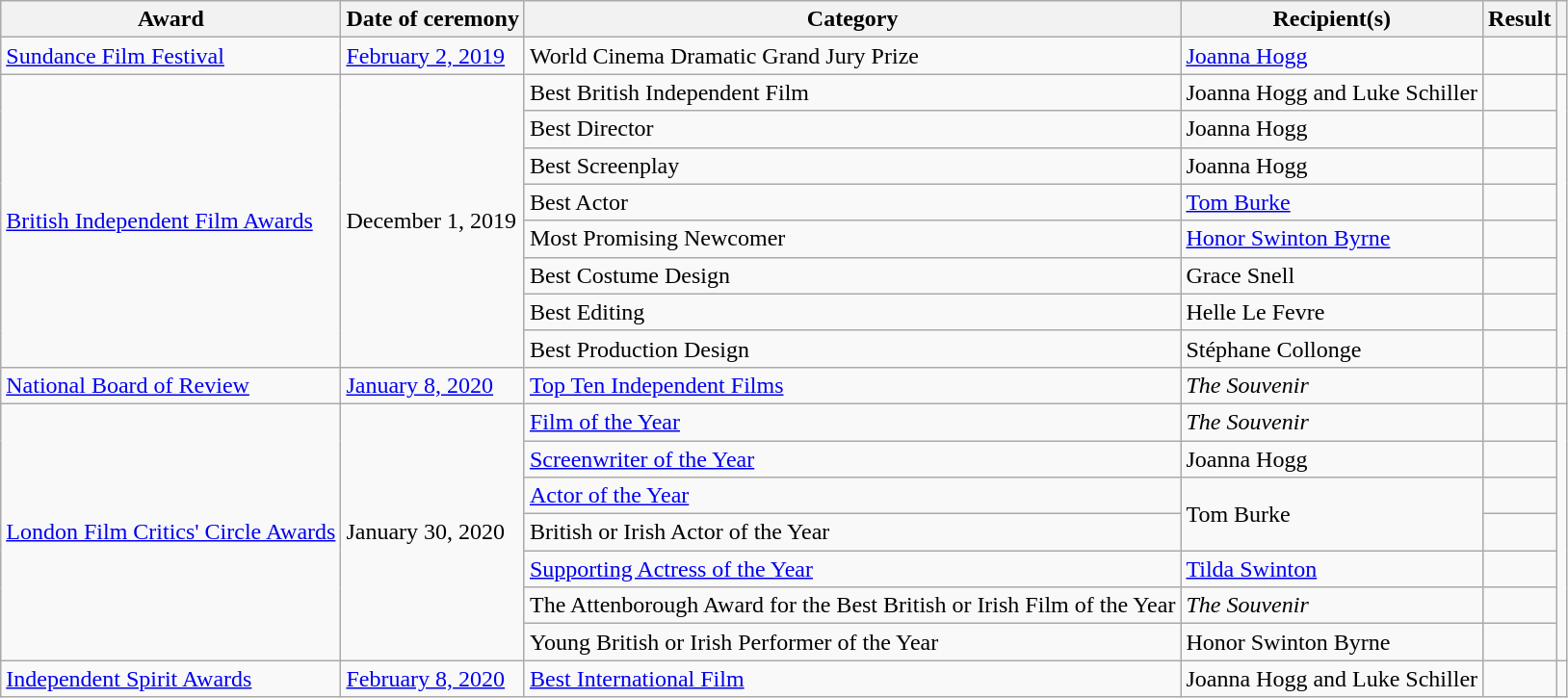<table class="wikitable sortable plainrowheaders">
<tr>
<th scope="col">Award</th>
<th scope="col">Date of ceremony</th>
<th scope="col">Category</th>
<th scope="col">Recipient(s)</th>
<th scope="col">Result</th>
<th scope="col" class="unsortable"></th>
</tr>
<tr>
<td><a href='#'>Sundance Film Festival</a></td>
<td><a href='#'>February 2, 2019</a></td>
<td>World Cinema Dramatic Grand Jury Prize</td>
<td><a href='#'>Joanna Hogg</a></td>
<td></td>
<td></td>
</tr>
<tr>
<td rowspan="8"><a href='#'>British Independent Film Awards</a></td>
<td rowspan="8">December 1, 2019</td>
<td>Best British Independent Film</td>
<td>Joanna Hogg and Luke Schiller</td>
<td></td>
<td rowspan="8"></td>
</tr>
<tr>
<td>Best Director</td>
<td>Joanna Hogg</td>
<td></td>
</tr>
<tr>
<td>Best Screenplay</td>
<td>Joanna Hogg</td>
<td></td>
</tr>
<tr>
<td>Best Actor</td>
<td><a href='#'>Tom Burke</a></td>
<td></td>
</tr>
<tr>
<td>Most Promising Newcomer</td>
<td><a href='#'>Honor Swinton Byrne</a></td>
<td></td>
</tr>
<tr>
<td>Best Costume Design</td>
<td>Grace Snell</td>
<td></td>
</tr>
<tr>
<td>Best Editing</td>
<td>Helle Le Fevre</td>
<td></td>
</tr>
<tr>
<td>Best Production Design</td>
<td>Stéphane Collonge</td>
<td></td>
</tr>
<tr>
<td><a href='#'>National Board of Review</a></td>
<td><a href='#'>January 8, 2020</a></td>
<td><a href='#'>Top Ten Independent Films</a></td>
<td><em>The Souvenir</em></td>
<td></td>
<td></td>
</tr>
<tr>
<td rowspan="7"><a href='#'>London Film Critics' Circle Awards</a></td>
<td rowspan="7">January 30, 2020</td>
<td><a href='#'>Film of the Year</a></td>
<td><em>The Souvenir</em></td>
<td></td>
<td rowspan="7"></td>
</tr>
<tr>
<td><a href='#'>Screenwriter of the Year</a></td>
<td>Joanna Hogg</td>
<td></td>
</tr>
<tr>
<td><a href='#'>Actor of the Year</a></td>
<td rowspan="2">Tom Burke</td>
<td></td>
</tr>
<tr>
<td>British or Irish Actor of the Year</td>
<td></td>
</tr>
<tr>
<td><a href='#'>Supporting Actress of the Year</a></td>
<td><a href='#'>Tilda Swinton</a></td>
<td></td>
</tr>
<tr>
<td>The Attenborough Award for the Best British or Irish Film of the Year</td>
<td><em>The Souvenir</em></td>
<td></td>
</tr>
<tr>
<td>Young British or Irish Performer of the Year</td>
<td>Honor Swinton Byrne</td>
<td></td>
</tr>
<tr>
<td><a href='#'>Independent Spirit Awards</a></td>
<td><a href='#'>February 8, 2020</a></td>
<td><a href='#'>Best International Film</a></td>
<td>Joanna Hogg and Luke Schiller</td>
<td></td>
<td></td>
</tr>
</table>
